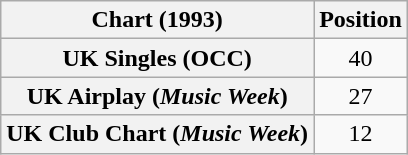<table class="wikitable sortable plainrowheaders" style="text-align:center"*>
<tr>
<th>Chart (1993)</th>
<th>Position</th>
</tr>
<tr>
<th scope="row">UK Singles (OCC)</th>
<td>40</td>
</tr>
<tr>
<th scope="row">UK Airplay (<em>Music Week</em>)</th>
<td>27</td>
</tr>
<tr>
<th scope="row">UK Club Chart (<em>Music Week</em>)</th>
<td>12</td>
</tr>
</table>
